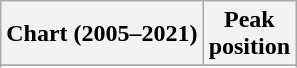<table class="wikitable sortable plainrowheaders" style="text-align:center">
<tr>
<th>Chart (2005–2021)</th>
<th>Peak<br>position</th>
</tr>
<tr>
</tr>
<tr>
</tr>
<tr>
</tr>
<tr>
</tr>
<tr>
</tr>
<tr>
</tr>
<tr>
</tr>
<tr>
</tr>
<tr>
</tr>
<tr>
</tr>
<tr>
</tr>
<tr>
</tr>
<tr>
</tr>
<tr>
</tr>
<tr>
</tr>
<tr>
</tr>
<tr>
</tr>
<tr>
</tr>
</table>
